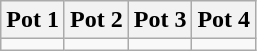<table class="wikitable">
<tr>
<th style="width: 25%;">Pot 1</th>
<th style="width: 25%;">Pot 2</th>
<th style="width: 25%;">Pot 3</th>
<th style="width: 25%;">Pot 4</th>
</tr>
<tr style="vertical-align: top;">
<td></td>
<td></td>
<td></td>
<td></td>
</tr>
</table>
